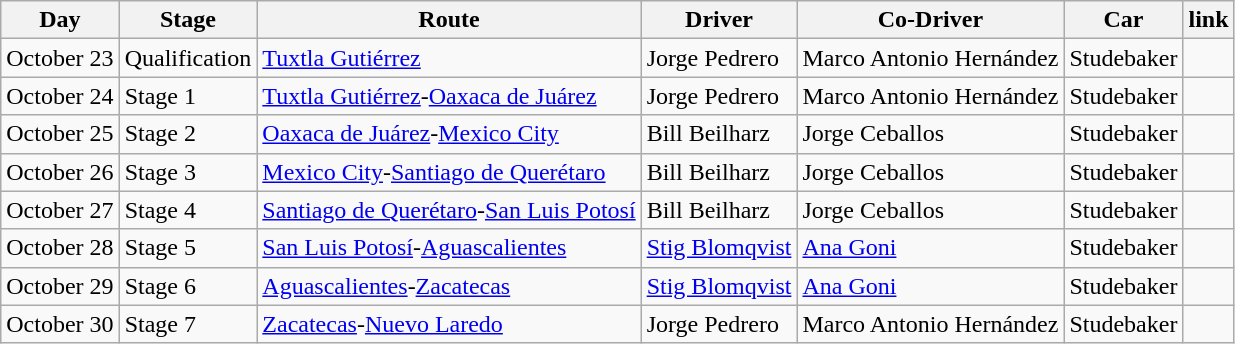<table class="wikitable">
<tr>
<th>Day</th>
<th>Stage</th>
<th>Route</th>
<th>Driver</th>
<th>Co-Driver</th>
<th>Car</th>
<th>link</th>
</tr>
<tr>
<td>October 23</td>
<td>Qualification</td>
<td><a href='#'>Tuxtla Gutiérrez</a></td>
<td> Jorge Pedrero</td>
<td> Marco Antonio Hernández</td>
<td>Studebaker</td>
<td></td>
</tr>
<tr>
<td>October 24</td>
<td>Stage 1</td>
<td><a href='#'>Tuxtla Gutiérrez</a>-<a href='#'>Oaxaca de Juárez</a></td>
<td> Jorge Pedrero</td>
<td> Marco Antonio Hernández</td>
<td>Studebaker</td>
<td></td>
</tr>
<tr>
<td>October 25</td>
<td>Stage 2</td>
<td><a href='#'>Oaxaca de Juárez</a>-<a href='#'>Mexico City</a></td>
<td> Bill Beilharz</td>
<td> Jorge Ceballos</td>
<td>Studebaker</td>
<td></td>
</tr>
<tr>
<td>October 26</td>
<td>Stage 3</td>
<td><a href='#'>Mexico City</a>-<a href='#'>Santiago de Querétaro</a></td>
<td> Bill Beilharz</td>
<td> Jorge Ceballos</td>
<td>Studebaker</td>
<td></td>
</tr>
<tr>
<td>October 27</td>
<td>Stage 4</td>
<td><a href='#'>Santiago de Querétaro</a>-<a href='#'>San Luis Potosí</a></td>
<td> Bill Beilharz</td>
<td> Jorge Ceballos</td>
<td>Studebaker</td>
<td></td>
</tr>
<tr>
<td>October 28</td>
<td>Stage 5</td>
<td><a href='#'>San Luis Potosí</a>-<a href='#'>Aguascalientes</a></td>
<td> <a href='#'>Stig Blomqvist</a></td>
<td> <a href='#'>Ana Goni</a></td>
<td>Studebaker</td>
<td></td>
</tr>
<tr>
<td>October 29</td>
<td>Stage 6</td>
<td><a href='#'>Aguascalientes</a>-<a href='#'>Zacatecas</a></td>
<td> <a href='#'>Stig Blomqvist</a></td>
<td> <a href='#'>Ana Goni</a></td>
<td>Studebaker</td>
<td></td>
</tr>
<tr>
<td>October 30</td>
<td>Stage 7</td>
<td><a href='#'>Zacatecas</a>-<a href='#'>Nuevo Laredo</a></td>
<td> Jorge Pedrero</td>
<td> Marco Antonio Hernández</td>
<td>Studebaker</td>
<td></td>
</tr>
</table>
